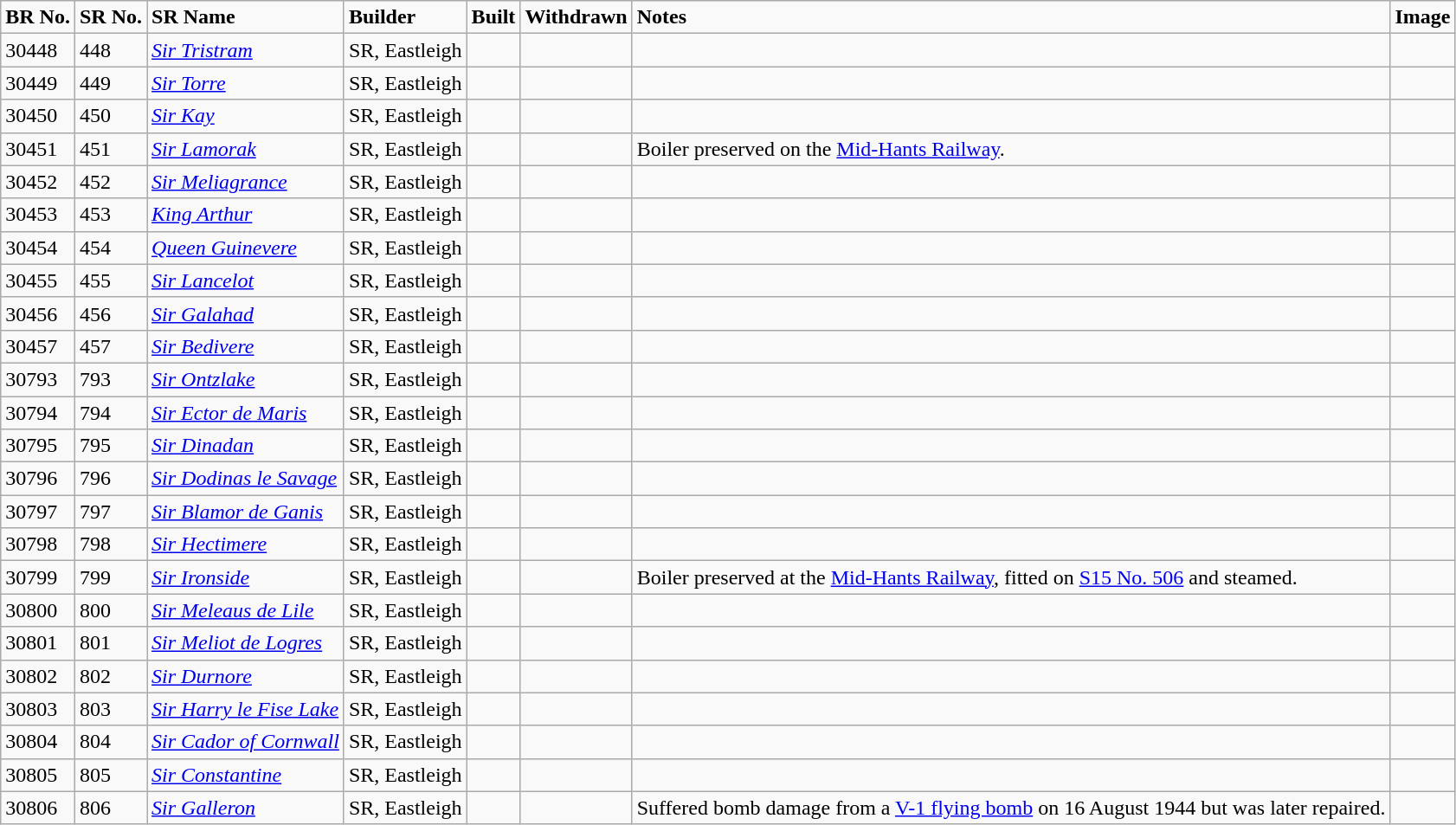<table class="wikitable">
<tr>
<td><strong>BR No.</strong></td>
<td><strong>SR No.</strong></td>
<td><strong>SR Name</strong></td>
<td><strong>Builder</strong></td>
<td><strong>Built</strong></td>
<td><strong>Withdrawn</strong></td>
<td><strong>Notes</strong></td>
<td><strong>Image</strong></td>
</tr>
<tr>
<td>30448</td>
<td>448</td>
<td><em><a href='#'>Sir Tristram</a></em></td>
<td>SR, Eastleigh</td>
<td></td>
<td></td>
<td></td>
<td></td>
</tr>
<tr>
<td>30449</td>
<td>449</td>
<td><em><a href='#'>Sir Torre</a></em></td>
<td>SR, Eastleigh</td>
<td></td>
<td></td>
<td></td>
<td></td>
</tr>
<tr>
<td>30450</td>
<td>450</td>
<td><em><a href='#'>Sir Kay</a></em></td>
<td>SR, Eastleigh</td>
<td></td>
<td></td>
<td></td>
<td></td>
</tr>
<tr>
<td>30451</td>
<td>451</td>
<td><em><a href='#'>Sir Lamorak</a></em></td>
<td>SR, Eastleigh</td>
<td></td>
<td></td>
<td>Boiler preserved on the <a href='#'>Mid-Hants Railway</a>.</td>
<td></td>
</tr>
<tr>
<td>30452</td>
<td>452</td>
<td><em><a href='#'>Sir Meliagrance</a></em></td>
<td>SR, Eastleigh</td>
<td></td>
<td></td>
<td></td>
<td></td>
</tr>
<tr>
<td>30453</td>
<td>453</td>
<td><em><a href='#'>King Arthur</a></em></td>
<td>SR, Eastleigh</td>
<td></td>
<td></td>
<td></td>
<td></td>
</tr>
<tr>
<td>30454</td>
<td>454</td>
<td><em><a href='#'>Queen Guinevere</a></em></td>
<td>SR, Eastleigh</td>
<td></td>
<td></td>
<td></td>
<td></td>
</tr>
<tr>
<td>30455</td>
<td>455</td>
<td><em><a href='#'>Sir Lancelot</a></em></td>
<td>SR, Eastleigh</td>
<td></td>
<td></td>
<td></td>
<td></td>
</tr>
<tr>
<td>30456</td>
<td>456</td>
<td><em><a href='#'>Sir Galahad</a></em></td>
<td>SR, Eastleigh</td>
<td></td>
<td></td>
<td></td>
<td></td>
</tr>
<tr>
<td>30457</td>
<td>457</td>
<td><em><a href='#'>Sir Bedivere</a></em></td>
<td>SR, Eastleigh</td>
<td></td>
<td></td>
<td></td>
<td></td>
</tr>
<tr>
<td>30793</td>
<td>793</td>
<td><em><a href='#'>Sir Ontzlake</a></em></td>
<td>SR, Eastleigh</td>
<td></td>
<td></td>
<td></td>
<td></td>
</tr>
<tr>
<td>30794</td>
<td>794</td>
<td><em><a href='#'>Sir Ector de Maris</a></em></td>
<td>SR, Eastleigh</td>
<td></td>
<td></td>
<td></td>
<td></td>
</tr>
<tr>
<td>30795</td>
<td>795</td>
<td><em><a href='#'>Sir Dinadan</a></em></td>
<td>SR, Eastleigh</td>
<td></td>
<td></td>
<td></td>
<td></td>
</tr>
<tr>
<td>30796</td>
<td>796</td>
<td><em><a href='#'>Sir Dodinas le Savage</a></em></td>
<td>SR, Eastleigh</td>
<td></td>
<td></td>
<td></td>
<td></td>
</tr>
<tr>
<td>30797</td>
<td>797</td>
<td><em><a href='#'>Sir Blamor de Ganis</a></em></td>
<td>SR, Eastleigh</td>
<td></td>
<td></td>
<td></td>
<td></td>
</tr>
<tr>
<td>30798</td>
<td>798</td>
<td><em><a href='#'>Sir Hectimere</a></em></td>
<td>SR, Eastleigh</td>
<td></td>
<td></td>
<td></td>
<td></td>
</tr>
<tr>
<td>30799</td>
<td>799</td>
<td><em><a href='#'>Sir Ironside</a></em></td>
<td>SR, Eastleigh</td>
<td></td>
<td></td>
<td>Boiler preserved at the <a href='#'>Mid-Hants Railway</a>, fitted on <a href='#'>S15 No. 506</a> and steamed.</td>
<td></td>
</tr>
<tr>
<td>30800</td>
<td>800</td>
<td><em><a href='#'>Sir Meleaus de Lile</a></em></td>
<td>SR, Eastleigh</td>
<td></td>
<td></td>
<td></td>
<td></td>
</tr>
<tr>
<td>30801</td>
<td>801</td>
<td><em><a href='#'>Sir Meliot de Logres</a></em></td>
<td>SR, Eastleigh</td>
<td></td>
<td></td>
<td></td>
<td></td>
</tr>
<tr>
<td>30802</td>
<td>802</td>
<td><em><a href='#'>Sir Durnore</a></em></td>
<td>SR, Eastleigh</td>
<td></td>
<td></td>
<td></td>
</tr>
<tr>
<td>30803</td>
<td>803</td>
<td><em><a href='#'>Sir Harry le Fise Lake</a></em></td>
<td>SR, Eastleigh</td>
<td></td>
<td></td>
<td></td>
<td></td>
</tr>
<tr>
<td>30804</td>
<td>804</td>
<td><em><a href='#'>Sir Cador of Cornwall</a></em></td>
<td>SR, Eastleigh</td>
<td></td>
<td></td>
<td></td>
</tr>
<tr>
<td>30805</td>
<td>805</td>
<td><em><a href='#'>Sir Constantine</a></em></td>
<td>SR, Eastleigh</td>
<td></td>
<td></td>
<td></td>
<td></td>
</tr>
<tr>
<td>30806</td>
<td>806</td>
<td><em><a href='#'>Sir Galleron</a></em></td>
<td>SR, Eastleigh</td>
<td></td>
<td></td>
<td>Suffered bomb damage from a <a href='#'>V-1 flying bomb</a> on 16 August 1944 but was later repaired.</td>
<td></td>
</tr>
</table>
